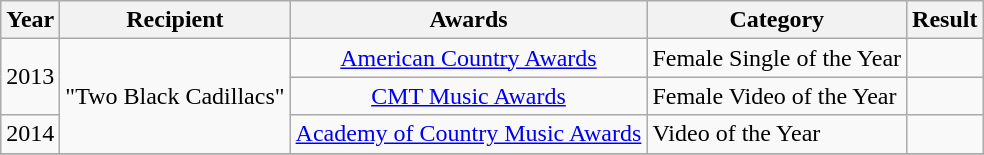<table class="wikitable">
<tr>
<th>Year</th>
<th>Recipient</th>
<th>Awards</th>
<th>Category</th>
<th>Result</th>
</tr>
<tr>
<td rowspan="2">2013</td>
<td rowspan="3">"Two Black Cadillacs"</td>
<td align="center"><a href='#'>American Country Awards</a></td>
<td>Female Single of the Year</td>
<td></td>
</tr>
<tr>
<td align="center"><a href='#'>CMT Music Awards</a></td>
<td>Female Video of the Year</td>
<td></td>
</tr>
<tr>
<td>2014</td>
<td align="center"><a href='#'>Academy of Country Music Awards</a></td>
<td>Video of the Year</td>
<td></td>
</tr>
<tr>
</tr>
</table>
